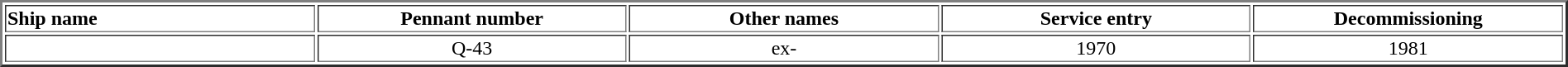<table width="100%" border="2">
<tr>
<th width="16%" align="left">Ship name</th>
<th width="16%" align="center">Pennant number</th>
<th width="16%" align="center">Other names</th>
<th width="16%" align="center">Service entry</th>
<th width="16%" align="center">Decommissioning</th>
</tr>
<tr>
<td align="center"></td>
<td align="center">Q-43</td>
<td align="center">ex-</td>
<td align="center">1970</td>
<td align="center">1981</td>
</tr>
</table>
